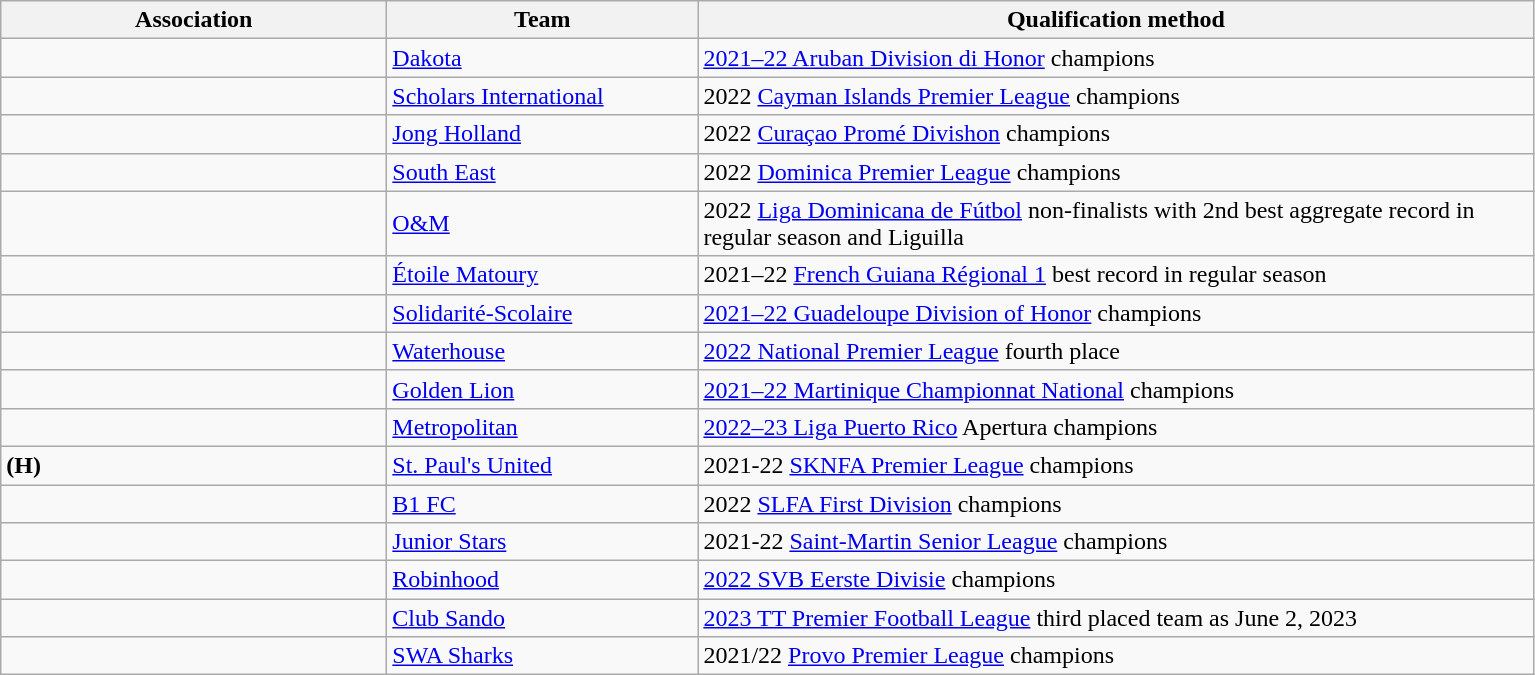<table class="wikitable">
<tr>
<th width=250>Association</th>
<th width=200>Team</th>
<th width=550>Qualification method</th>
</tr>
<tr>
<td></td>
<td><a href='#'>Dakota</a></td>
<td><a href='#'>2021–22 Aruban Division di Honor</a> champions</td>
</tr>
<tr>
<td></td>
<td><a href='#'>Scholars International</a></td>
<td>2022 <a href='#'>Cayman Islands Premier League</a> champions</td>
</tr>
<tr>
<td></td>
<td><a href='#'>Jong Holland</a></td>
<td>2022 <a href='#'>Curaçao Promé Divishon</a> champions</td>
</tr>
<tr>
<td></td>
<td><a href='#'>South East</a></td>
<td>2022 <a href='#'>Dominica Premier League</a> champions</td>
</tr>
<tr>
<td></td>
<td><a href='#'>O&M</a></td>
<td>2022 <a href='#'>Liga Dominicana de Fútbol</a> non-finalists with 2nd best aggregate record in regular season and Liguilla</td>
</tr>
<tr>
<td></td>
<td><a href='#'>Étoile Matoury</a></td>
<td>2021–22 <a href='#'>French Guiana Régional 1</a> best record in regular season</td>
</tr>
<tr>
<td></td>
<td><a href='#'>Solidarité-Scolaire</a></td>
<td><a href='#'>2021–22 Guadeloupe Division of Honor</a> champions</td>
</tr>
<tr>
<td></td>
<td><a href='#'>Waterhouse</a></td>
<td><a href='#'>2022 National Premier League</a> fourth place</td>
</tr>
<tr>
<td></td>
<td><a href='#'>Golden Lion</a></td>
<td><a href='#'>2021–22 Martinique Championnat National</a> champions</td>
</tr>
<tr>
<td></td>
<td><a href='#'>Metropolitan</a></td>
<td><a href='#'>2022–23 Liga Puerto Rico</a> Apertura champions</td>
</tr>
<tr>
<td> <strong>(H)</strong></td>
<td><a href='#'>St. Paul's United</a></td>
<td>2021-22 <a href='#'>SKNFA Premier League</a> champions</td>
</tr>
<tr>
<td></td>
<td><a href='#'>B1 FC</a></td>
<td>2022 <a href='#'>SLFA First Division</a> champions</td>
</tr>
<tr>
<td></td>
<td><a href='#'>Junior Stars</a></td>
<td>2021-22 <a href='#'>Saint-Martin Senior League</a> champions</td>
</tr>
<tr>
<td></td>
<td><a href='#'>Robinhood</a></td>
<td><a href='#'>2022 SVB Eerste Divisie</a> champions</td>
</tr>
<tr>
<td></td>
<td><a href='#'>Club Sando</a></td>
<td><a href='#'>2023 TT Premier Football League</a> third placed team as June 2, 2023 </td>
</tr>
<tr>
<td></td>
<td><a href='#'>SWA Sharks</a></td>
<td>2021/22 <a href='#'>Provo Premier League</a> champions</td>
</tr>
</table>
